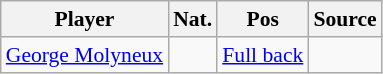<table class="wikitable" style="text-align:center; font-size:90%;">
<tr>
<th>Player</th>
<th>Nat.</th>
<th>Pos</th>
<th>Source</th>
</tr>
<tr>
<td><a href='#'>George Molyneux</a></td>
<td></td>
<td><a href='#'>Full back</a></td>
<td></td>
</tr>
</table>
